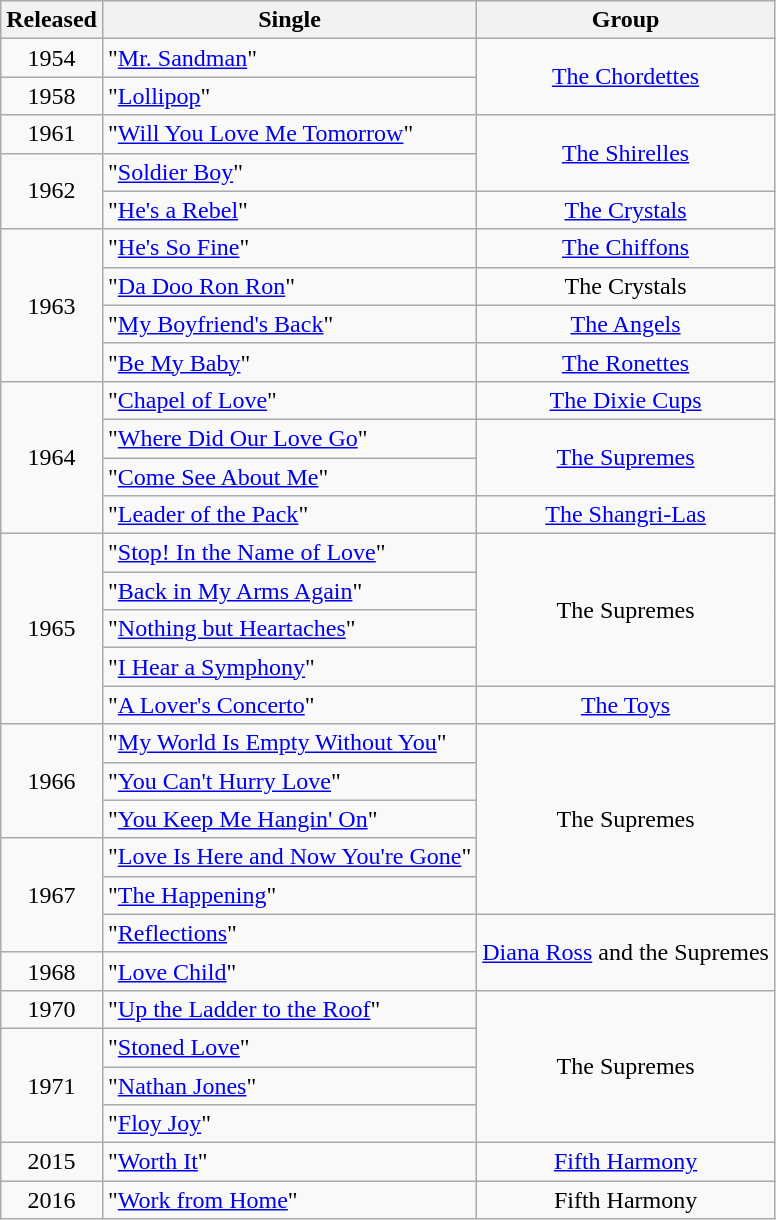<table class="wikitable" style="text-align:center;">
<tr>
<th>Released</th>
<th>Single</th>
<th>Group</th>
</tr>
<tr>
<td>1954</td>
<td style="text-align:left">"<a href='#'>Mr. Sandman</a>"</td>
<td rowspan=2><a href='#'>The Chordettes</a></td>
</tr>
<tr>
<td>1958</td>
<td style="text-align:left">"<a href='#'>Lollipop</a>"</td>
</tr>
<tr>
<td>1961</td>
<td style="text-align:left">"<a href='#'>Will You Love Me Tomorrow</a>"</td>
<td rowspan=2><a href='#'>The Shirelles</a></td>
</tr>
<tr>
<td rowspan=2>1962</td>
<td style="text-align:left">"<a href='#'>Soldier Boy</a>"</td>
</tr>
<tr>
<td style="text-align:left">"<a href='#'>He's a Rebel</a>"</td>
<td><a href='#'>The Crystals</a></td>
</tr>
<tr>
<td rowspan=4>1963</td>
<td style="text-align:left">"<a href='#'>He's So Fine</a>"</td>
<td><a href='#'>The Chiffons</a></td>
</tr>
<tr>
<td style="text-align:left">"<a href='#'>Da Doo Ron Ron</a>"</td>
<td>The Crystals</td>
</tr>
<tr>
<td style="text-align:left">"<a href='#'>My Boyfriend's Back</a>"</td>
<td><a href='#'>The Angels</a></td>
</tr>
<tr>
<td style="text-align:left">"<a href='#'>Be My Baby</a>"</td>
<td><a href='#'>The Ronettes</a></td>
</tr>
<tr>
<td rowspan=4>1964</td>
<td style="text-align:left">"<a href='#'>Chapel of Love</a>"</td>
<td><a href='#'>The Dixie Cups</a></td>
</tr>
<tr>
<td style="text-align:left">"<a href='#'>Where Did Our Love Go</a>"</td>
<td rowspan=2><a href='#'>The Supremes</a></td>
</tr>
<tr>
<td style="text-align:left">"<a href='#'>Come See About Me</a>"</td>
</tr>
<tr>
<td style="text-align:left">"<a href='#'>Leader of the Pack</a>"</td>
<td><a href='#'>The Shangri-Las</a></td>
</tr>
<tr>
<td rowspan=5>1965</td>
<td style="text-align:left">"<a href='#'>Stop! In the Name of Love</a>"</td>
<td rowspan=4>The Supremes</td>
</tr>
<tr>
<td style="text-align:left">"<a href='#'>Back in My Arms Again</a>"</td>
</tr>
<tr>
<td style="text-align:left">"<a href='#'>Nothing but Heartaches</a>"</td>
</tr>
<tr>
<td style="text-align:left">"<a href='#'>I Hear a Symphony</a>"</td>
</tr>
<tr>
<td style="text-align:left">"<a href='#'>A Lover's Concerto</a>"</td>
<td><a href='#'>The Toys</a></td>
</tr>
<tr>
<td rowspan=3>1966</td>
<td style="text-align:left">"<a href='#'>My World Is Empty Without You</a>"</td>
<td rowspan=5>The Supremes</td>
</tr>
<tr>
<td style="text-align:left">"<a href='#'>You Can't Hurry Love</a>"</td>
</tr>
<tr>
<td style="text-align:left">"<a href='#'>You Keep Me Hangin' On</a>"</td>
</tr>
<tr>
<td rowspan=3>1967</td>
<td style="text-align:left">"<a href='#'>Love Is Here and Now You're Gone</a>"</td>
</tr>
<tr>
<td style="text-align:left">"<a href='#'>The Happening</a>"</td>
</tr>
<tr>
<td style="text-align:left">"<a href='#'>Reflections</a>"</td>
<td rowspan=2><a href='#'>Diana Ross</a> and the Supremes</td>
</tr>
<tr>
<td>1968</td>
<td style="text-align:left">"<a href='#'>Love Child</a>"</td>
</tr>
<tr>
<td>1970</td>
<td style="text-align:left">"<a href='#'>Up the Ladder to the Roof</a>"</td>
<td rowspan="4">The Supremes</td>
</tr>
<tr>
<td rowspan="3">1971</td>
<td style="text-align:left">"<a href='#'>Stoned Love</a>"</td>
</tr>
<tr>
<td style="text-align:left">"<a href='#'>Nathan Jones</a>"</td>
</tr>
<tr>
<td style="text-align:left">"<a href='#'>Floy Joy</a>"</td>
</tr>
<tr>
<td>2015</td>
<td style="text-align:left">"<a href='#'>Worth It</a>"</td>
<td><a href='#'>Fifth Harmony</a></td>
</tr>
<tr>
<td>2016</td>
<td style="text-align:left">"<a href='#'>Work from Home</a>"</td>
<td>Fifth Harmony</td>
</tr>
</table>
